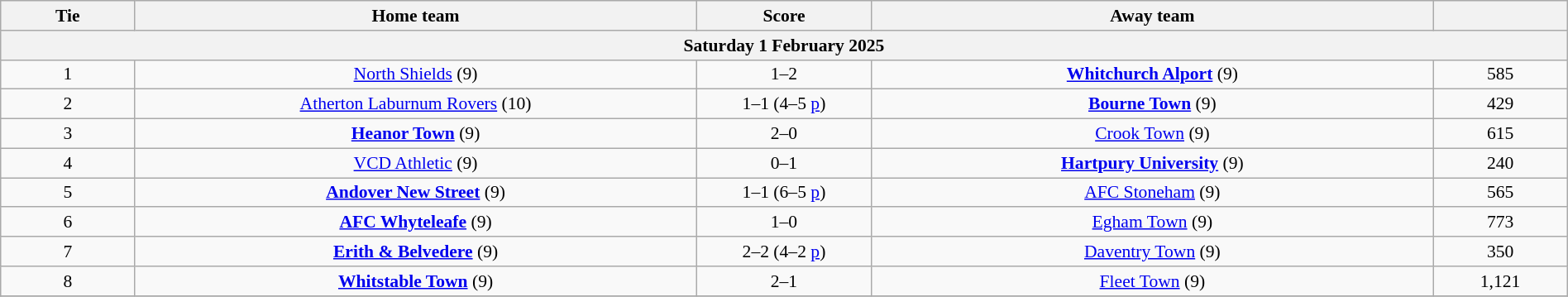<table class="wikitable" style="text-align:center; font-size:90%; width:100%">
<tr>
<th scope="col" style="width:  8.43%;">Tie</th>
<th scope="col" style="width: 35.29%;">Home team</th>
<th scope="col" style="width: 11.00%;">Score</th>
<th scope="col" style="width: 35.29%;">Away team</th>
<th scope="col" style="width:  8.43%;"></th>
</tr>
<tr>
<th colspan="5">Saturday 1 February 2025</th>
</tr>
<tr>
<td>1</td>
<td><a href='#'>North Shields</a> (9)</td>
<td>1–2</td>
<td><strong><a href='#'>Whitchurch Alport</a></strong> (9)</td>
<td>585</td>
</tr>
<tr>
<td>2</td>
<td><a href='#'>Atherton Laburnum Rovers</a> (10)</td>
<td>1–1 (4–5 <a href='#'>p</a>)</td>
<td><strong><a href='#'>Bourne Town</a></strong> (9)</td>
<td>429</td>
</tr>
<tr>
<td>3</td>
<td><strong><a href='#'>Heanor Town</a></strong> (9)</td>
<td>2–0</td>
<td><a href='#'>Crook Town</a> (9)</td>
<td>615</td>
</tr>
<tr>
<td>4</td>
<td><a href='#'>VCD Athletic</a> (9)</td>
<td>0–1</td>
<td><strong><a href='#'>Hartpury University</a></strong> (9)</td>
<td>240</td>
</tr>
<tr>
<td>5</td>
<td><strong><a href='#'>Andover New Street</a></strong> (9)</td>
<td>1–1 (6–5 <a href='#'>p</a>)</td>
<td><a href='#'>AFC Stoneham</a> (9)</td>
<td>565</td>
</tr>
<tr>
<td>6</td>
<td><strong><a href='#'>AFC Whyteleafe</a></strong> (9)</td>
<td>1–0</td>
<td><a href='#'>Egham Town</a> (9)</td>
<td>773</td>
</tr>
<tr>
<td>7</td>
<td><strong><a href='#'>Erith & Belvedere</a></strong> (9)</td>
<td>2–2 (4–2 <a href='#'>p</a>)</td>
<td><a href='#'>Daventry Town</a> (9)</td>
<td>350</td>
</tr>
<tr>
<td>8</td>
<td><strong><a href='#'>Whitstable Town</a></strong> (9)</td>
<td>2–1</td>
<td><a href='#'>Fleet Town</a> (9)</td>
<td>1,121</td>
</tr>
<tr>
</tr>
</table>
